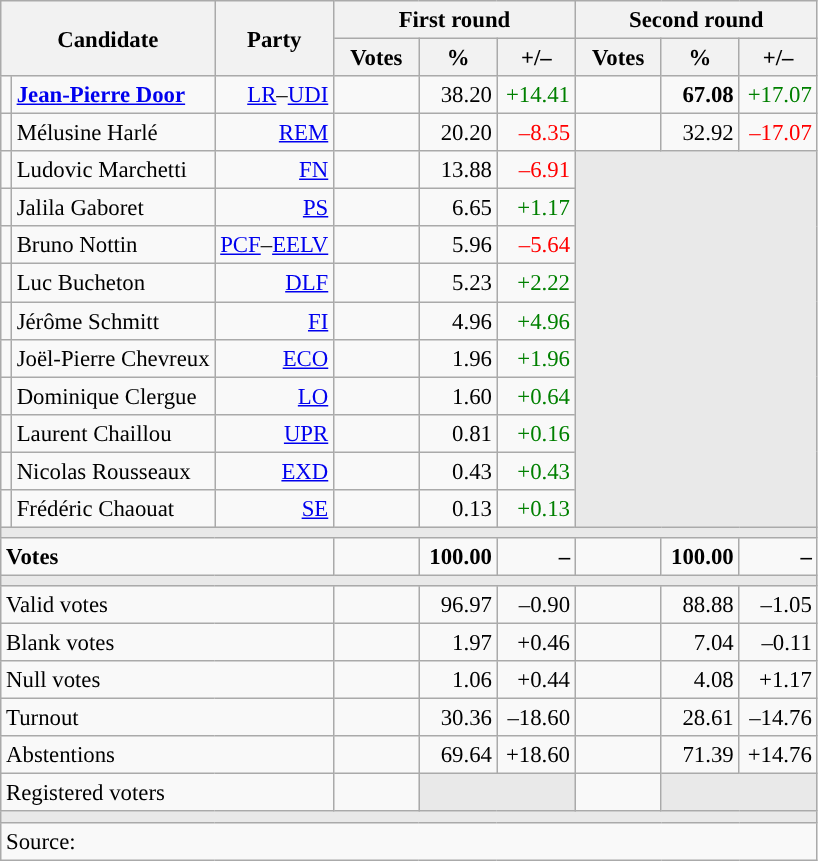<table class="wikitable" style="text-align:right;font-size:95%;">
<tr>
<th rowspan="2" colspan="2">Candidate</th>
<th rowspan="2">Party</th>
<th colspan="3">First round</th>
<th colspan="3">Second round</th>
</tr>
<tr>
<th style="width:50px;">Votes</th>
<th style="width:45px;">%</th>
<th style="width:45px;">+/–</th>
<th style="width:50px;">Votes</th>
<th style="width:45px;">%</th>
<th style="width:45px;">+/–</th>
</tr>
<tr>
<td style="color:inherit;background:"></td>
<td style="text-align:left;"><strong><a href='#'>Jean-Pierre Door</a></strong></td>
<td><a href='#'>LR</a>–<a href='#'>UDI</a></td>
<td></td>
<td>38.20</td>
<td style="color:green;">+14.41</td>
<td><strong></strong></td>
<td><strong>67.08</strong></td>
<td style="color:green;">+17.07</td>
</tr>
<tr>
<td style="color:inherit;background:"></td>
<td style="text-align:left;">Mélusine Harlé</td>
<td><a href='#'>REM</a></td>
<td></td>
<td>20.20</td>
<td style="color:red;">–8.35</td>
<td></td>
<td>32.92</td>
<td style="color:red;">–17.07</td>
</tr>
<tr>
<td style="color:inherit;background:"></td>
<td style="text-align:left;">Ludovic Marchetti</td>
<td><a href='#'>FN</a></td>
<td></td>
<td>13.88</td>
<td style="color:red;">–6.91</td>
<td colspan="3" rowspan="10" style="background:#E9E9E9;"></td>
</tr>
<tr>
<td style="color:inherit;background:"></td>
<td style="text-align:left;">Jalila Gaboret</td>
<td><a href='#'>PS</a></td>
<td></td>
<td>6.65</td>
<td style="color:green;">+1.17</td>
</tr>
<tr>
<td style="color:inherit;background:"></td>
<td style="text-align:left;">Bruno Nottin</td>
<td><a href='#'>PCF</a>–<a href='#'>EELV</a></td>
<td></td>
<td>5.96</td>
<td style="color:red;">–5.64</td>
</tr>
<tr>
<td style="color:inherit;background:"></td>
<td style="text-align:left;">Luc Bucheton</td>
<td><a href='#'>DLF</a></td>
<td></td>
<td>5.23</td>
<td style="color:green;">+2.22</td>
</tr>
<tr>
<td style="color:inherit;background:"></td>
<td style="text-align:left;">Jérôme Schmitt</td>
<td><a href='#'>FI</a></td>
<td></td>
<td>4.96</td>
<td style="color:green;">+4.96</td>
</tr>
<tr>
<td style="color:inherit;background:"></td>
<td style="text-align:left;">Joël-Pierre Chevreux</td>
<td><a href='#'>ECO</a></td>
<td></td>
<td>1.96</td>
<td style="color:green;">+1.96</td>
</tr>
<tr>
<td style="color:inherit;background:"></td>
<td style="text-align:left;">Dominique Clergue</td>
<td><a href='#'>LO</a></td>
<td></td>
<td>1.60</td>
<td style="color:green;">+0.64</td>
</tr>
<tr>
<td style="color:inherit;background:"></td>
<td style="text-align:left;">Laurent Chaillou</td>
<td><a href='#'>UPR</a></td>
<td></td>
<td>0.81</td>
<td style="color:green;">+0.16</td>
</tr>
<tr>
<td style="color:inherit;background:"></td>
<td style="text-align:left;">Nicolas Rousseaux</td>
<td><a href='#'>EXD</a></td>
<td></td>
<td>0.43</td>
<td style="color:green;">+0.43</td>
</tr>
<tr>
<td style="color:inherit;background:"></td>
<td style="text-align:left;">Frédéric Chaouat</td>
<td><a href='#'>SE</a></td>
<td></td>
<td>0.13</td>
<td style="color:green;">+0.13</td>
</tr>
<tr>
<td colspan="9" style="background:#E9E9E9;"></td>
</tr>
<tr style="font-weight:bold;">
<td colspan="3" style="text-align:left;">Votes</td>
<td></td>
<td>100.00</td>
<td>–</td>
<td></td>
<td>100.00</td>
<td>–</td>
</tr>
<tr>
<td colspan="9" style="background:#E9E9E9;"></td>
</tr>
<tr>
<td colspan="3" style="text-align:left;">Valid votes</td>
<td></td>
<td>96.97</td>
<td>–0.90</td>
<td></td>
<td>88.88</td>
<td>–1.05</td>
</tr>
<tr>
<td colspan="3" style="text-align:left;">Blank votes</td>
<td></td>
<td>1.97</td>
<td>+0.46</td>
<td></td>
<td>7.04</td>
<td>–0.11</td>
</tr>
<tr>
<td colspan="3" style="text-align:left;">Null votes</td>
<td></td>
<td>1.06</td>
<td>+0.44</td>
<td></td>
<td>4.08</td>
<td>+1.17</td>
</tr>
<tr>
<td colspan="3" style="text-align:left;">Turnout</td>
<td></td>
<td>30.36</td>
<td>–18.60</td>
<td></td>
<td>28.61</td>
<td>–14.76</td>
</tr>
<tr>
<td colspan="3" style="text-align:left;">Abstentions</td>
<td></td>
<td>69.64</td>
<td>+18.60</td>
<td></td>
<td>71.39</td>
<td>+14.76</td>
</tr>
<tr>
<td colspan="3" style="text-align:left;">Registered voters</td>
<td></td>
<td colspan="2" style="background:#E9E9E9;"></td>
<td></td>
<td colspan="2" style="background:#E9E9E9;"></td>
</tr>
<tr>
<td colspan="9" style="background:#E9E9E9;"></td>
</tr>
<tr>
<td colspan="9" style="text-align:left;">Source: </td>
</tr>
</table>
